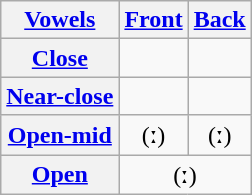<table class="wikitable" style="text-align:center;">
<tr>
<th><a href='#'>Vowels</a></th>
<th><a href='#'>Front</a></th>
<th><a href='#'>Back</a></th>
</tr>
<tr>
<th><a href='#'>Close</a></th>
<td> </td>
<td></td>
</tr>
<tr>
<th><a href='#'>Near-close</a></th>
<td> </td>
<td></td>
</tr>
<tr>
<th><a href='#'>Open-mid</a></th>
<td>(ː)</td>
<td>(ː)</td>
</tr>
<tr>
<th><a href='#'>Open</a></th>
<td colspan="2">(ː)</td>
</tr>
</table>
